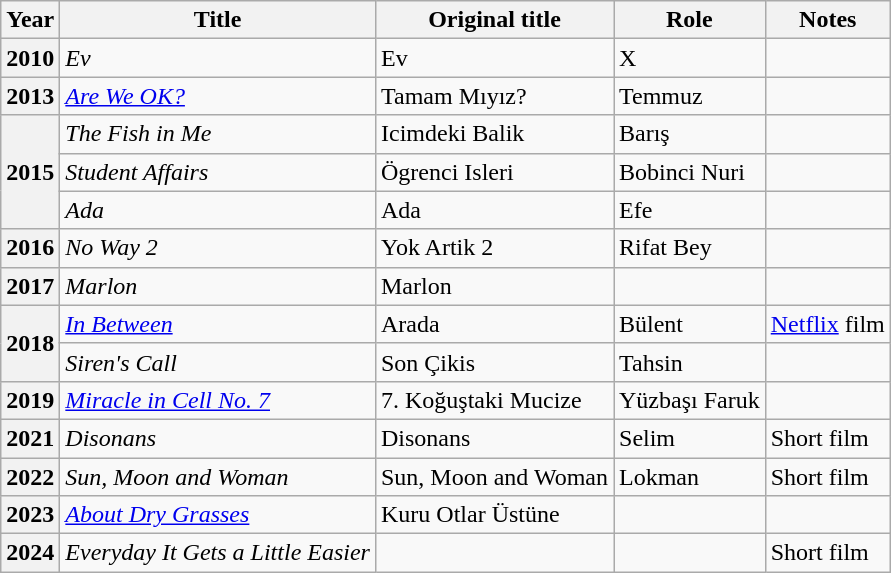<table class="wikitable plainrowheaders sortable"  style=font-size:100%>
<tr>
<th scope="col">Year</th>
<th>Title</th>
<th scope="col">Original title</th>
<th scope="col">Role</th>
<th scope="col" class="unsortable">Notes</th>
</tr>
<tr>
<th scope="row">2010</th>
<td><em>Ev</em></td>
<td>Ev</td>
<td>X</td>
<td></td>
</tr>
<tr>
<th scope="row">2013</th>
<td><em><a href='#'>Are We OK?</a></em></td>
<td>Tamam Mıyız?</td>
<td>Temmuz</td>
<td></td>
</tr>
<tr>
<th scope="row" rowspan="3">2015</th>
<td><em>The Fish in Me</em></td>
<td>Icimdeki Balik</td>
<td>Barış</td>
<td></td>
</tr>
<tr>
<td><em>Student Affairs</em></td>
<td>Ögrenci Isleri</td>
<td>Bobinci Nuri</td>
<td></td>
</tr>
<tr>
<td><em>Ada</em></td>
<td>Ada</td>
<td>Efe</td>
<td></td>
</tr>
<tr>
<th scope="row">2016</th>
<td><em>No Way 2</em></td>
<td>Yok Artik 2</td>
<td>Rifat Bey</td>
<td></td>
</tr>
<tr>
<th scope="row">2017</th>
<td><em>Marlon</em></td>
<td>Marlon</td>
<td></td>
<td></td>
</tr>
<tr>
<th rowspan="2" scope="row">2018</th>
<td><em><a href='#'>In Between</a></em></td>
<td>Arada</td>
<td>Bülent</td>
<td><a href='#'>Netflix</a> film</td>
</tr>
<tr>
<td><em>Siren's Call</em></td>
<td>Son Çikis</td>
<td>Tahsin</td>
<td></td>
</tr>
<tr>
<th scope="row">2019</th>
<td><em><a href='#'>Miracle in Cell No. 7</a></em></td>
<td>7. Koğuştaki Mucize</td>
<td>Yüzbaşı Faruk</td>
<td></td>
</tr>
<tr>
<th scope="row">2021</th>
<td><em>Disonans</em></td>
<td>Disonans</td>
<td>Selim</td>
<td>Short film</td>
</tr>
<tr>
<th scope="row">2022</th>
<td><em>Sun, Moon and Woman</em></td>
<td>Sun, Moon and Woman</td>
<td>Lokman</td>
<td>Short film</td>
</tr>
<tr>
<th scope="row">2023</th>
<td><em><a href='#'>About Dry Grasses</a></em></td>
<td>Kuru Otlar Üstüne</td>
<td></td>
<td></td>
</tr>
<tr>
<th scope="row">2024</th>
<td><em>Everyday It Gets a Little Easier</em></td>
<td></td>
<td></td>
<td>Short film</td>
</tr>
</table>
